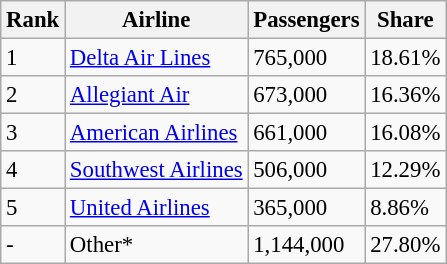<table class="wikitable sortable" style="font-size: 95%">
<tr>
<th>Rank</th>
<th>Airline</th>
<th>Passengers</th>
<th>Share</th>
</tr>
<tr>
<td>1</td>
<td><a href='#'>Delta Air Lines</a></td>
<td>765,000</td>
<td>18.61%</td>
</tr>
<tr>
<td>2</td>
<td><a href='#'>Allegiant Air</a></td>
<td>673,000</td>
<td>16.36%</td>
</tr>
<tr>
<td>3</td>
<td><a href='#'>American Airlines</a></td>
<td>661,000</td>
<td>16.08%</td>
</tr>
<tr>
<td>4</td>
<td><a href='#'>Southwest Airlines</a></td>
<td>506,000</td>
<td>12.29%</td>
</tr>
<tr>
<td>5</td>
<td><a href='#'>United Airlines</a></td>
<td>365,000</td>
<td>8.86%</td>
</tr>
<tr>
<td>-</td>
<td>Other*</td>
<td>1,144,000</td>
<td>27.80%</td>
</tr>
</table>
